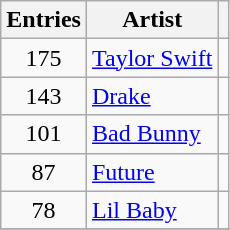<table class="wikitable sortable" >
<tr>
<th>Entries</th>
<th>Artist</th>
<th class="unsortable"></th>
</tr>
<tr>
<td style="text-align:center;">175</td>
<td><a href='#'>Taylor Swift</a></td>
<td></td>
</tr>
<tr>
<td style="text-align:center;">143</td>
<td><a href='#'>Drake</a></td>
<td></td>
</tr>
<tr>
<td style="text-align:center;">101</td>
<td><a href='#'>Bad Bunny</a></td>
<td></td>
</tr>
<tr>
<td style="text-align:center;">87</td>
<td><a href='#'>Future</a></td>
<td></td>
</tr>
<tr>
<td style="text-align:center;">78</td>
<td><a href='#'>Lil Baby</a></td>
<td></td>
</tr>
<tr>
</tr>
</table>
